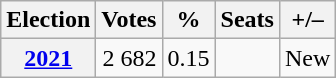<table class="wikitable" style="text-align: right;">
<tr>
<th>Election</th>
<th>Votes</th>
<th>%</th>
<th>Seats</th>
<th>+/–</th>
</tr>
<tr>
<th><a href='#'>2021</a></th>
<td>2 682</td>
<td>0.15</td>
<td></td>
<td>New</td>
</tr>
</table>
